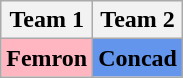<table class="wikitable">
<tr>
<th>Team 1</th>
<th>Team 2</th>
</tr>
<tr>
<td bgcolor="#FFB6C1"><strong>Femron</strong></td>
<td bgcolor="#6495ED"><strong>Concad</strong></td>
</tr>
</table>
